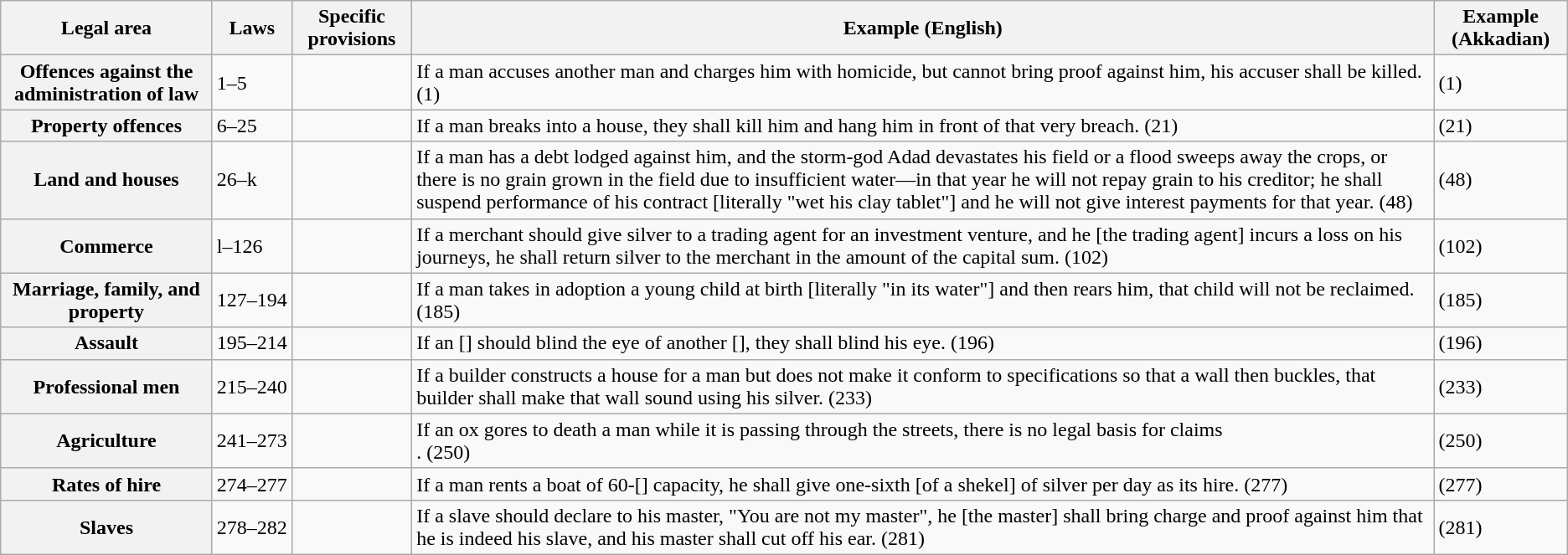<table class="wikitable mw-collapsible">
<tr>
<th scope="col">Legal area</th>
<th scope="col">Laws</th>
<th scope="col">Specific provisions</th>
<th scope="col">Example (English)</th>
<th scope="col">Example (Akkadian)</th>
</tr>
<tr>
<th scope="row">Offences against the administration of law</th>
<td>1–5</td>
<td></td>
<td>If a man accuses another man and charges him with homicide, but cannot bring proof against him, his accuser shall be killed. (1)</td>
<td> (1)</td>
</tr>
<tr>
<th scope="row">Property offences</th>
<td>6–25</td>
<td></td>
<td>If a man breaks into a house, they shall kill him and hang him in front of that very breach. (21)</td>
<td> (21)</td>
</tr>
<tr>
<th scope="row">Land and houses</th>
<td>26–k</td>
<td></td>
<td>If a man has a debt lodged against him, and the storm-god Adad devastates his field or a flood sweeps away the crops, or there is no grain grown in the field due to insufficient water—in that year he will not repay grain to his creditor; he shall suspend performance of his contract [literally "wet his clay tablet"] and he will not give interest payments for that year. (48)</td>
<td> (48)</td>
</tr>
<tr>
<th scope="row">Commerce</th>
<td>l–126</td>
<td></td>
<td>If a merchant should give silver to a trading agent for an investment venture, and he [the trading agent] incurs a loss on his journeys, he shall return silver to the merchant in the amount of the capital sum. (102)</td>
<td> (102)</td>
</tr>
<tr>
<th scope="row">Marriage, family, and property</th>
<td style="white-space: nowrap;">127–194</td>
<td style="white-space: nowrap;"></td>
<td>If a man takes in adoption a young child at birth [literally "in its water"] and then rears him, that child will not be reclaimed. (185)</td>
<td> (185)</td>
</tr>
<tr>
<th scope="row">Assault</th>
<td>195–214</td>
<td></td>
<td>If an [] should blind the eye of another [], they shall blind his eye. (196)</td>
<td> (196)</td>
</tr>
<tr>
<th scope="row">Professional men</th>
<td>215–240</td>
<td></td>
<td>If a builder constructs a house for a man but does not make it conform to specifications so that a wall then buckles, that builder shall make that wall sound using his silver. (233)</td>
<td> (233)</td>
</tr>
<tr>
<th scope="row">Agriculture</th>
<td>241–273</td>
<td></td>
<td>If an ox gores to death a man while it is passing through the streets, there is no legal basis for claims<br>. (250)</td>
<td> (250)</td>
</tr>
<tr>
<th scope="row">Rates of hire</th>
<td>274–277</td>
<td></td>
<td>If a man rents a boat of 60-[] capacity, he shall give one-sixth [of a shekel] of silver per day as its hire. (277)</td>
<td> (277)</td>
</tr>
<tr>
<th scope="row">Slaves</th>
<td>278–282</td>
<td></td>
<td>If a slave should declare to his master, "You are not my master", he [the master] shall bring charge and proof against him that he is indeed his slave, and his master shall cut off his ear. (281)</td>
<td> (281)</td>
</tr>
</table>
